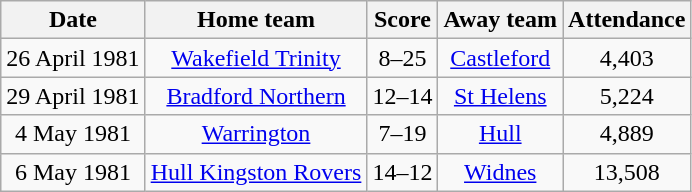<table class="wikitable" style="text-align: center">
<tr>
<th>Date</th>
<th>Home team</th>
<th>Score</th>
<th>Away team</th>
<th>Attendance</th>
</tr>
<tr>
<td>26 April 1981</td>
<td><a href='#'>Wakefield Trinity</a></td>
<td>8–25</td>
<td><a href='#'>Castleford</a></td>
<td>4,403</td>
</tr>
<tr>
<td>29 April 1981</td>
<td><a href='#'>Bradford Northern</a></td>
<td>12–14</td>
<td><a href='#'>St Helens</a></td>
<td>5,224</td>
</tr>
<tr>
<td>4 May 1981</td>
<td><a href='#'>Warrington</a></td>
<td>7–19</td>
<td><a href='#'>Hull</a></td>
<td>4,889</td>
</tr>
<tr>
<td>6 May 1981</td>
<td><a href='#'>Hull Kingston Rovers</a></td>
<td>14–12</td>
<td><a href='#'>Widnes</a></td>
<td>13,508</td>
</tr>
</table>
